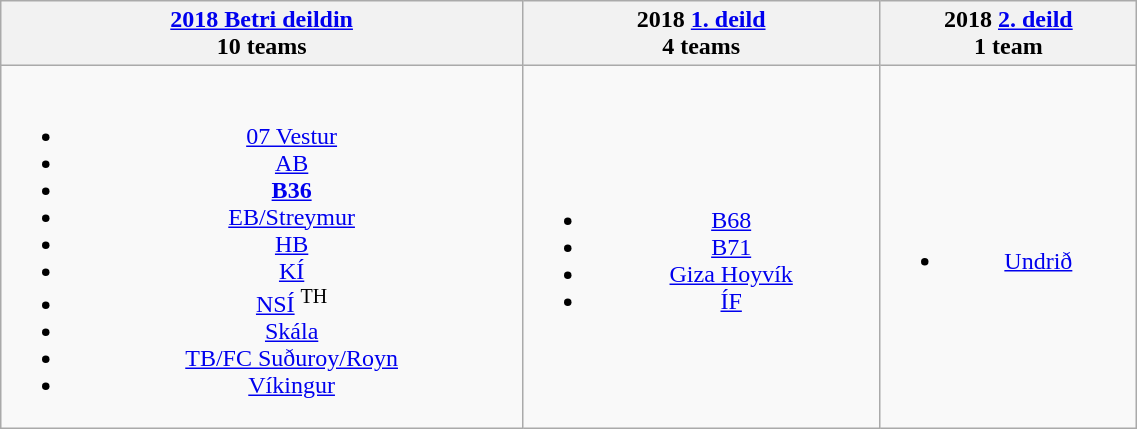<table class="wikitable" style="text-align:center;" width="60%">
<tr>
<th><strong><a href='#'>2018 Betri deildin</a></strong><br>10 teams</th>
<th><strong>2018 <a href='#'>1. deild</a></strong><br>4 teams</th>
<th><strong>2018 <a href='#'>2. deild</a></strong><br>1 team</th>
</tr>
<tr>
<td><br><ul><li><a href='#'>07 Vestur</a></li><li><a href='#'>AB</a></li><li><strong><a href='#'>B36</a></strong></li><li><a href='#'>EB/Streymur</a></li><li><a href='#'>HB</a></li><li><a href='#'>KÍ</a></li><li><a href='#'>NSÍ</a> <sup>TH</sup></li><li><a href='#'>Skála</a></li><li><a href='#'>TB/FC Suðuroy/Royn</a></li><li><a href='#'>Víkingur</a></li></ul></td>
<td><br><ul><li><a href='#'>B68</a></li><li><a href='#'>B71</a></li><li><a href='#'>Giza Hoyvík</a></li><li><a href='#'>ÍF</a></li></ul></td>
<td><br><ul><li><a href='#'>Undrið</a></li></ul></td>
</tr>
</table>
